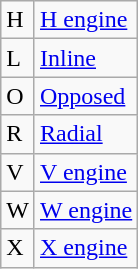<table class="wikitable">
<tr>
<td>H</td>
<td><a href='#'>H engine</a></td>
</tr>
<tr>
<td>L</td>
<td><a href='#'>Inline</a></td>
</tr>
<tr>
<td>O</td>
<td><a href='#'>Opposed</a></td>
</tr>
<tr>
<td>R</td>
<td><a href='#'>Radial</a></td>
</tr>
<tr>
<td>V</td>
<td><a href='#'>V engine</a></td>
</tr>
<tr>
<td>W</td>
<td><a href='#'>W engine</a></td>
</tr>
<tr>
<td>X</td>
<td><a href='#'>X engine</a></td>
</tr>
</table>
